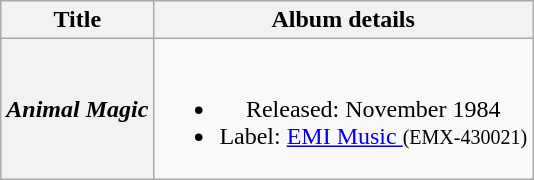<table class="wikitable plainrowheaders" style="text-align:center;" border="1">
<tr>
<th>Title</th>
<th>Album details</th>
</tr>
<tr>
<th scope="row"><em>Animal Magic</em></th>
<td><br><ul><li>Released: November 1984</li><li>Label: <a href='#'>EMI Music </a> <small>(EMX-430021)</small></li></ul></td>
</tr>
</table>
